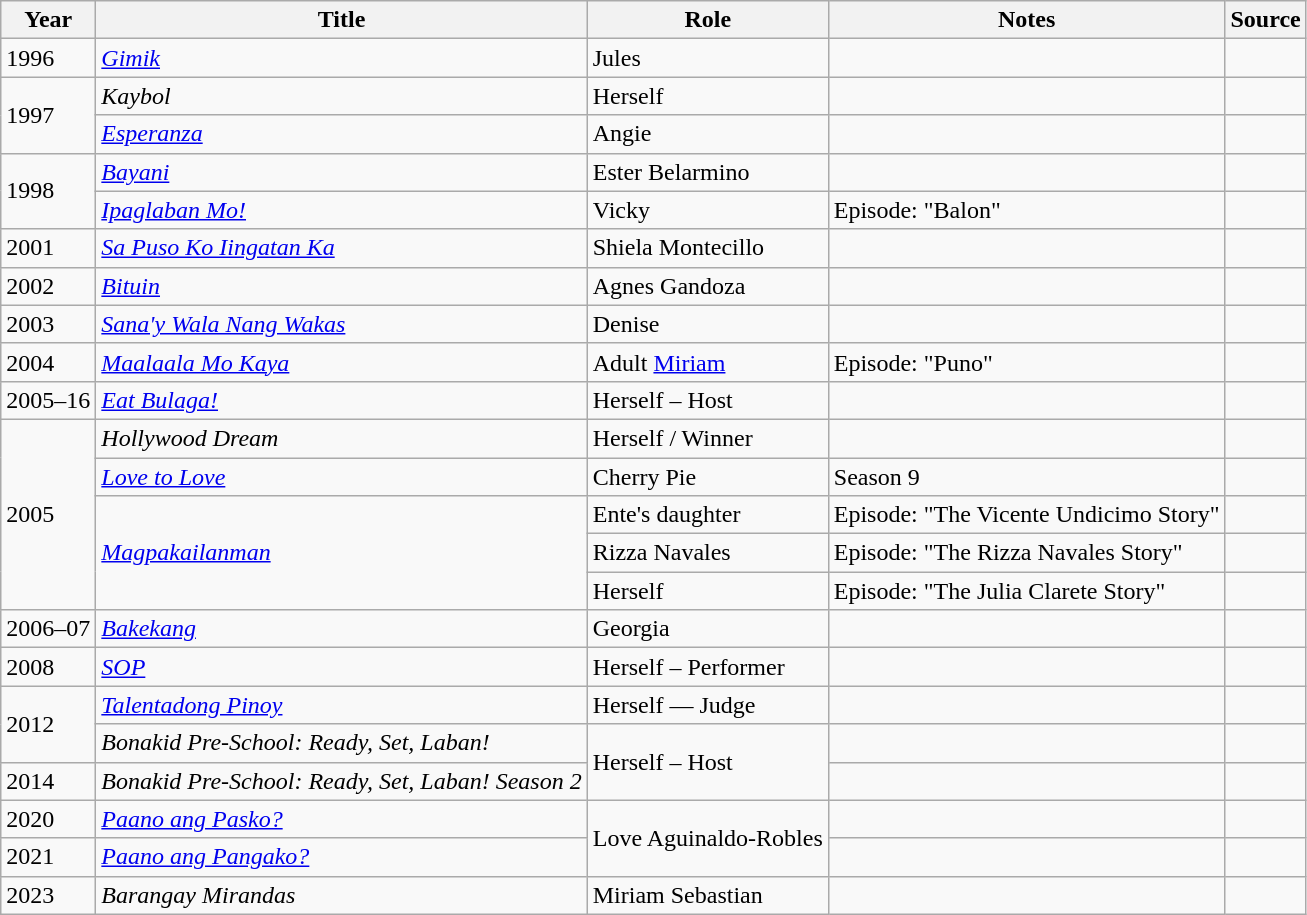<table class="wikitable sortable">
<tr>
<th>Year</th>
<th>Title</th>
<th>Role</th>
<th class="unsortable">Notes</th>
<th class="unsortable">Source</th>
</tr>
<tr>
<td>1996</td>
<td><em><a href='#'>Gimik</a></em></td>
<td>Jules</td>
<td></td>
<td></td>
</tr>
<tr>
<td rowspan="2">1997</td>
<td><em>Kaybol</em></td>
<td>Herself</td>
<td></td>
<td></td>
</tr>
<tr>
<td><em><a href='#'>Esperanza</a></em></td>
<td>Angie</td>
<td></td>
<td></td>
</tr>
<tr>
<td rowspan="2">1998</td>
<td><em><a href='#'>Bayani</a></em></td>
<td>Ester Belarmino</td>
<td></td>
<td></td>
</tr>
<tr>
<td><em><a href='#'>Ipaglaban Mo!</a></em></td>
<td>Vicky</td>
<td>Episode: "Balon"</td>
<td></td>
</tr>
<tr>
<td>2001</td>
<td><em><a href='#'>Sa Puso Ko Iingatan Ka</a></em></td>
<td>Shiela Montecillo</td>
<td></td>
<td></td>
</tr>
<tr>
<td>2002</td>
<td><em><a href='#'>Bituin</a></em></td>
<td>Agnes Gandoza</td>
<td></td>
<td></td>
</tr>
<tr>
<td>2003</td>
<td><em><a href='#'>Sana'y Wala Nang Wakas</a></em></td>
<td>Denise</td>
<td></td>
<td></td>
</tr>
<tr>
<td>2004</td>
<td><em><a href='#'>Maalaala Mo Kaya</a></em></td>
<td>Adult <a href='#'>Miriam</a></td>
<td>Episode: "Puno"</td>
<td></td>
</tr>
<tr>
<td>2005–16</td>
<td><em><a href='#'>Eat Bulaga!</a></em></td>
<td>Herself – Host</td>
<td></td>
<td></td>
</tr>
<tr>
<td rowspan="5">2005</td>
<td><em>Hollywood Dream</em></td>
<td>Herself / Winner</td>
<td></td>
<td></td>
</tr>
<tr>
<td><em><a href='#'>Love to Love</a></em></td>
<td>Cherry Pie</td>
<td>Season 9</td>
<td></td>
</tr>
<tr>
<td rowspan="3"><em><a href='#'>Magpakailanman</a></em></td>
<td>Ente's daughter</td>
<td>Episode: "The Vicente Undicimo Story"</td>
<td></td>
</tr>
<tr>
<td>Rizza Navales</td>
<td>Episode: "The Rizza Navales Story"</td>
<td></td>
</tr>
<tr>
<td>Herself</td>
<td>Episode: "The Julia Clarete Story"</td>
<td></td>
</tr>
<tr>
<td>2006–07</td>
<td><em><a href='#'>Bakekang</a></em></td>
<td>Georgia</td>
<td></td>
<td></td>
</tr>
<tr>
<td>2008</td>
<td><em><a href='#'>SOP</a></em></td>
<td>Herself – Performer</td>
<td></td>
<td></td>
</tr>
<tr>
<td rowspan="2">2012</td>
<td><em><a href='#'>Talentadong Pinoy</a></em></td>
<td>Herself — Judge</td>
<td></td>
<td></td>
</tr>
<tr>
<td><em>Bonakid Pre-School: Ready, Set, Laban!</em></td>
<td rowspan="2">Herself – Host</td>
<td></td>
<td></td>
</tr>
<tr>
<td>2014</td>
<td><em>Bonakid Pre-School: Ready, Set, Laban! Season 2</em></td>
<td></td>
<td></td>
</tr>
<tr>
<td>2020</td>
<td><em><a href='#'>Paano ang Pasko?</a></em></td>
<td rowspan="2">Love Aguinaldo-Robles</td>
<td></td>
<td></td>
</tr>
<tr>
<td>2021</td>
<td><em><a href='#'>Paano ang Pangako?</a></em></td>
<td></td>
<td></td>
</tr>
<tr>
<td>2023</td>
<td><em>Barangay Mirandas</em></td>
<td>Miriam Sebastian</td>
<td></td>
<td></td>
</tr>
</table>
